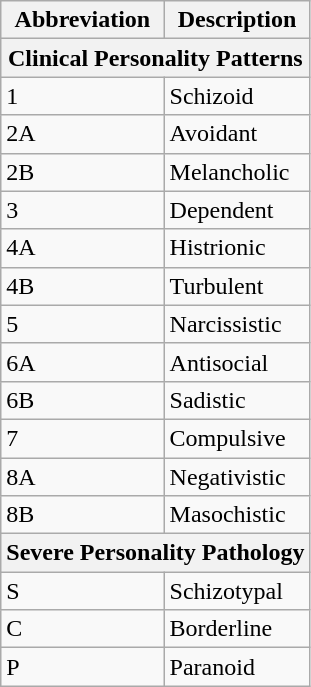<table class="wikitable">
<tr>
<th>Abbreviation</th>
<th>Description</th>
</tr>
<tr>
<th colspan="2">Clinical Personality Patterns</th>
</tr>
<tr>
<td>1</td>
<td>Schizoid</td>
</tr>
<tr>
<td>2A</td>
<td>Avoidant</td>
</tr>
<tr>
<td>2B</td>
<td>Melancholic</td>
</tr>
<tr>
<td>3</td>
<td>Dependent</td>
</tr>
<tr>
<td>4A</td>
<td>Histrionic</td>
</tr>
<tr>
<td>4B</td>
<td>Turbulent</td>
</tr>
<tr>
<td>5</td>
<td>Narcissistic</td>
</tr>
<tr>
<td>6A</td>
<td>Antisocial</td>
</tr>
<tr>
<td>6B</td>
<td>Sadistic</td>
</tr>
<tr>
<td>7</td>
<td>Compulsive</td>
</tr>
<tr>
<td>8A</td>
<td>Negativistic</td>
</tr>
<tr>
<td>8B</td>
<td>Masochistic</td>
</tr>
<tr>
<th colspan="2">Severe Personality Pathology</th>
</tr>
<tr>
<td>S</td>
<td>Schizotypal</td>
</tr>
<tr>
<td>C</td>
<td>Borderline</td>
</tr>
<tr>
<td>P</td>
<td>Paranoid</td>
</tr>
</table>
